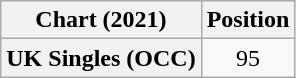<table class="wikitable plainrowheaders" style="text-align:center">
<tr>
<th>Chart (2021)</th>
<th>Position</th>
</tr>
<tr>
<th scope="row">UK Singles (OCC)</th>
<td>95</td>
</tr>
</table>
